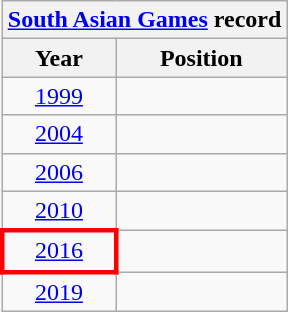<table class="wikitable" style="text-align: center;">
<tr>
<th colspan=6><a href='#'>South Asian Games</a> record</th>
</tr>
<tr>
<th>Year</th>
<th>Position</th>
</tr>
<tr>
<td> <a href='#'>1999</a></td>
<td></td>
</tr>
<tr>
<td> <a href='#'>2004</a></td>
<td></td>
</tr>
<tr>
<td> <a href='#'>2006</a></td>
<td></td>
</tr>
<tr>
<td> <a href='#'>2010</a></td>
<td></td>
</tr>
<tr>
<td style="border: 3px solid red"> <a href='#'>2016</a></td>
<td></td>
</tr>
<tr>
<td> <a href='#'>2019</a></td>
<td></td>
</tr>
</table>
